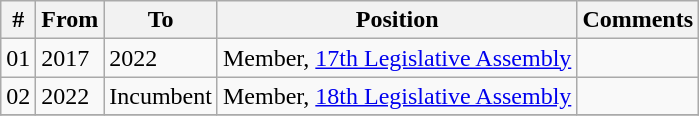<table class="wikitable sortable">
<tr>
<th>#</th>
<th>From</th>
<th>To</th>
<th>Position</th>
<th>Comments</th>
</tr>
<tr>
<td>01</td>
<td>2017</td>
<td>2022</td>
<td>Member, <a href='#'>17th Legislative Assembly</a></td>
<td></td>
</tr>
<tr>
<td>02</td>
<td>2022</td>
<td>Incumbent</td>
<td>Member, <a href='#'>18th Legislative Assembly</a></td>
<td></td>
</tr>
<tr>
</tr>
</table>
